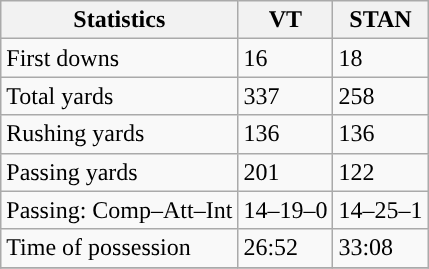<table class="wikitable" style="float: left;">
<tr>
<th>Statistics</th>
<th>VT</th>
<th>STAN</th>
</tr>
<tr>
<td>First downs</td>
<td>16</td>
<td>18</td>
</tr>
<tr>
<td>Total yards</td>
<td>337</td>
<td>258</td>
</tr>
<tr>
<td>Rushing yards</td>
<td>136</td>
<td>136</td>
</tr>
<tr>
<td>Passing yards</td>
<td>201</td>
<td>122</td>
</tr>
<tr>
<td>Passing: Comp–Att–Int</td>
<td>14–19–0</td>
<td>14–25–1</td>
</tr>
<tr>
<td>Time of possession</td>
<td>26:52</td>
<td>33:08</td>
</tr>
<tr>
</tr>
</table>
